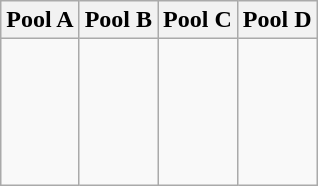<table class="wikitable">
<tr>
<th>Pool A</th>
<th>Pool B</th>
<th>Pool C</th>
<th>Pool D</th>
</tr>
<tr>
<td><br><br>
<br>
<br>
<br></td>
<td><br><br>
<br>
<br>
<br></td>
<td><br><br>
<br>
<br>
<br></td>
<td><br><br>
<br>
<br>
<br></td>
</tr>
</table>
